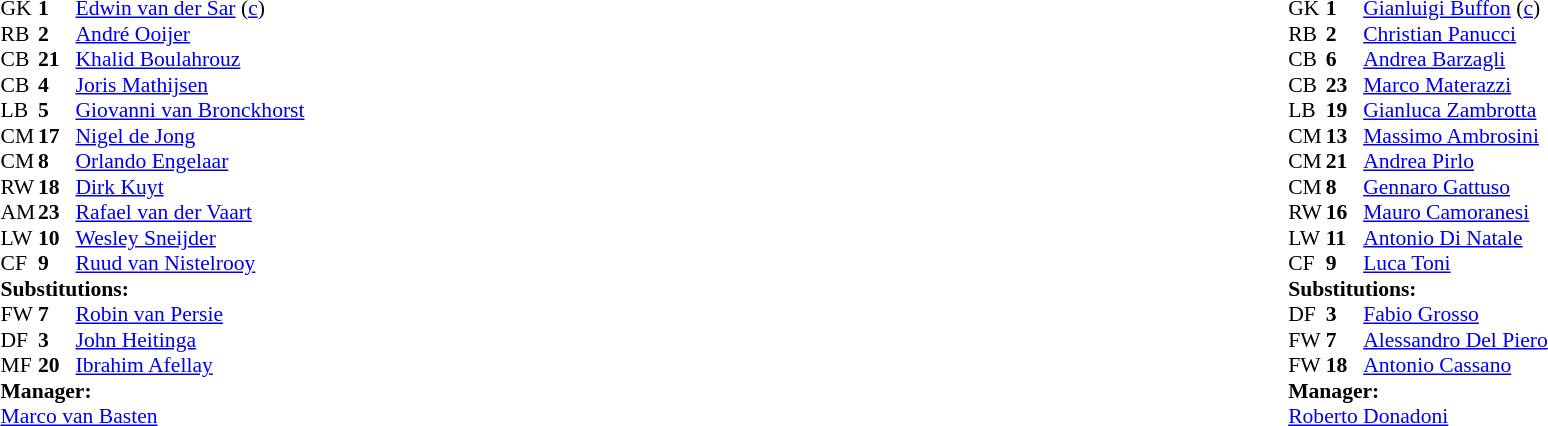<table style="width:100%;">
<tr>
<td style="vertical-align:top; width:40%;"><br><table style="font-size:90%" cellspacing="0" cellpadding="0">
<tr>
<th width="25"></th>
<th width="25"></th>
</tr>
<tr>
<td>GK</td>
<td><strong>1</strong></td>
<td><a href='#'>Edwin van der Sar</a> (<a href='#'>c</a>)</td>
</tr>
<tr>
<td>RB</td>
<td><strong>2</strong></td>
<td><a href='#'>André Ooijer</a></td>
</tr>
<tr>
<td>CB</td>
<td><strong>21</strong></td>
<td><a href='#'>Khalid Boulahrouz</a></td>
<td></td>
<td></td>
</tr>
<tr>
<td>CB</td>
<td><strong>4</strong></td>
<td><a href='#'>Joris Mathijsen</a></td>
</tr>
<tr>
<td>LB</td>
<td><strong>5</strong></td>
<td><a href='#'>Giovanni van Bronckhorst</a></td>
</tr>
<tr>
<td>CM</td>
<td><strong>17</strong></td>
<td><a href='#'>Nigel de Jong</a></td>
<td></td>
</tr>
<tr>
<td>CM</td>
<td><strong>8</strong></td>
<td><a href='#'>Orlando Engelaar</a></td>
</tr>
<tr>
<td>RW</td>
<td><strong>18</strong></td>
<td><a href='#'>Dirk Kuyt</a></td>
<td></td>
<td></td>
</tr>
<tr>
<td>AM</td>
<td><strong>23</strong></td>
<td><a href='#'>Rafael van der Vaart</a></td>
</tr>
<tr>
<td>LW</td>
<td><strong>10</strong></td>
<td><a href='#'>Wesley Sneijder</a></td>
</tr>
<tr>
<td>CF</td>
<td><strong>9</strong></td>
<td><a href='#'>Ruud van Nistelrooy</a></td>
<td></td>
<td></td>
</tr>
<tr>
<td colspan=3><strong>Substitutions:</strong></td>
</tr>
<tr>
<td>FW</td>
<td><strong>7</strong></td>
<td><a href='#'>Robin van Persie</a></td>
<td></td>
<td></td>
</tr>
<tr>
<td>DF</td>
<td><strong>3</strong></td>
<td><a href='#'>John Heitinga</a></td>
<td></td>
<td></td>
</tr>
<tr>
<td>MF</td>
<td><strong>20</strong></td>
<td><a href='#'>Ibrahim Afellay</a></td>
<td></td>
<td></td>
</tr>
<tr>
<td colspan=3><strong>Manager:</strong></td>
</tr>
<tr>
<td colspan=3><a href='#'>Marco van Basten</a></td>
</tr>
</table>
</td>
<td valign="top"></td>
<td style="vertical-align:top; width:50%;"><br><table style="font-size:90%; margin:auto;" cellspacing="0" cellpadding="0">
<tr>
<th width=25></th>
<th width=25></th>
</tr>
<tr>
<td>GK</td>
<td><strong>1</strong></td>
<td><a href='#'>Gianluigi Buffon</a> (<a href='#'>c</a>)</td>
</tr>
<tr>
<td>RB</td>
<td><strong>2</strong></td>
<td><a href='#'>Christian Panucci</a></td>
</tr>
<tr>
<td>CB</td>
<td><strong>6</strong></td>
<td><a href='#'>Andrea Barzagli</a></td>
</tr>
<tr>
<td>CB</td>
<td><strong>23</strong></td>
<td><a href='#'>Marco Materazzi</a></td>
<td></td>
<td></td>
</tr>
<tr>
<td>LB</td>
<td><strong>19</strong></td>
<td><a href='#'>Gianluca Zambrotta</a></td>
<td></td>
</tr>
<tr>
<td>CM</td>
<td><strong>13</strong></td>
<td><a href='#'>Massimo Ambrosini</a></td>
</tr>
<tr>
<td>CM</td>
<td><strong>21</strong></td>
<td><a href='#'>Andrea Pirlo</a></td>
</tr>
<tr>
<td>CM</td>
<td><strong>8</strong></td>
<td><a href='#'>Gennaro Gattuso</a></td>
<td></td>
</tr>
<tr>
<td>RW</td>
<td><strong>16</strong></td>
<td><a href='#'>Mauro Camoranesi</a></td>
<td></td>
<td></td>
</tr>
<tr>
<td>LW</td>
<td><strong>11</strong></td>
<td><a href='#'>Antonio Di Natale</a></td>
<td></td>
<td></td>
</tr>
<tr>
<td>CF</td>
<td><strong>9</strong></td>
<td><a href='#'>Luca Toni</a></td>
<td></td>
</tr>
<tr>
<td colspan=3><strong>Substitutions:</strong></td>
</tr>
<tr>
<td>DF</td>
<td><strong>3</strong></td>
<td><a href='#'>Fabio Grosso</a></td>
<td></td>
<td></td>
</tr>
<tr>
<td>FW</td>
<td><strong>7</strong></td>
<td><a href='#'>Alessandro Del Piero</a></td>
<td></td>
<td></td>
</tr>
<tr>
<td>FW</td>
<td><strong>18</strong></td>
<td><a href='#'>Antonio Cassano</a></td>
<td></td>
<td></td>
</tr>
<tr>
<td colspan=3><strong>Manager:</strong></td>
</tr>
<tr>
<td colspan=3><a href='#'>Roberto Donadoni</a></td>
</tr>
</table>
</td>
</tr>
</table>
